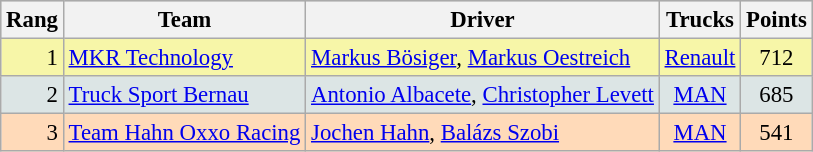<table class="wikitable" style=" font-size:95%;">
<tr bgcolor="#CCCCCC">
<th>Rang</th>
<th>Team</th>
<th>Driver</th>
<th>Trucks</th>
<th>Points</th>
</tr>
<tr bgcolor=#F7F6A8>
<td align="right">1</td>
<td>  <a href='#'>MKR Technology</a></td>
<td> <a href='#'>Markus Bösiger</a>,  <a href='#'>Markus Oestreich</a></td>
<td align="center"><a href='#'>Renault</a></td>
<td align="center">712</td>
</tr>
<tr bgcolor=#DCE5E5>
<td align="right">2</td>
<td> <a href='#'>Truck Sport Bernau</a></td>
<td> <a href='#'>Antonio Albacete</a>,  <a href='#'>Christopher Levett</a></td>
<td align="center"><a href='#'>MAN</a></td>
<td align="center">685</td>
</tr>
<tr bgcolor=#FFDAB9>
<td align="right">3</td>
<td>  <a href='#'>Team Hahn Oxxo Racing</a></td>
<td> <a href='#'>Jochen Hahn</a>,  <a href='#'>Balázs Szobi</a></td>
<td align="center"><a href='#'>MAN</a></td>
<td align="center">541</td>
</tr>
</table>
